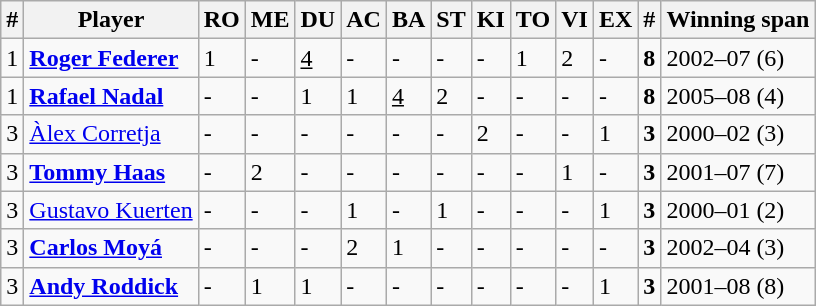<table class="sortable wikitable" style=font-size:85>
<tr>
<th>#</th>
<th>Player</th>
<th>RO</th>
<th>ME</th>
<th>DU</th>
<th>AC</th>
<th>BA</th>
<th>ST</th>
<th>KI</th>
<th>TO</th>
<th>VI</th>
<th>EX</th>
<th>#</th>
<th>Winning span</th>
</tr>
<tr>
<td>1</td>
<td> <strong><a href='#'>Roger Federer</a></strong></td>
<td>1</td>
<td>-</td>
<td><u>4</u></td>
<td>-</td>
<td>-</td>
<td>-</td>
<td>-</td>
<td>1</td>
<td>2</td>
<td>-</td>
<td><strong>8</strong></td>
<td>2002–07 (6)</td>
</tr>
<tr>
<td>1</td>
<td> <strong><a href='#'>Rafael Nadal</a></strong></td>
<td>-</td>
<td>-</td>
<td>1</td>
<td>1</td>
<td><u>4</u></td>
<td>2</td>
<td>-</td>
<td>-</td>
<td>-</td>
<td>-</td>
<td><strong>8</strong></td>
<td>2005–08 (4)</td>
</tr>
<tr>
<td>3</td>
<td> <a href='#'>Àlex Corretja</a></td>
<td>-</td>
<td>-</td>
<td>-</td>
<td>-</td>
<td>-</td>
<td>-</td>
<td>2</td>
<td>-</td>
<td>-</td>
<td>1</td>
<td><strong>3</strong></td>
<td>2000–02 (3)</td>
</tr>
<tr>
<td>3</td>
<td> <strong><a href='#'>Tommy Haas</a></strong></td>
<td>-</td>
<td>2</td>
<td>-</td>
<td>-</td>
<td>-</td>
<td>-</td>
<td>-</td>
<td>-</td>
<td>1</td>
<td>-</td>
<td><strong>3</strong></td>
<td>2001–07 (7)</td>
</tr>
<tr>
<td>3</td>
<td> <a href='#'>Gustavo Kuerten</a></td>
<td>-</td>
<td>-</td>
<td>-</td>
<td>1</td>
<td>-</td>
<td>1</td>
<td>-</td>
<td>-</td>
<td>-</td>
<td>1</td>
<td><strong>3</strong></td>
<td>2000–01 (2)</td>
</tr>
<tr>
<td>3</td>
<td> <strong><a href='#'>Carlos Moyá</a></strong></td>
<td>-</td>
<td>-</td>
<td>-</td>
<td>2</td>
<td>1</td>
<td>-</td>
<td>-</td>
<td>-</td>
<td>-</td>
<td>-</td>
<td><strong>3</strong></td>
<td>2002–04 (3)</td>
</tr>
<tr>
<td>3</td>
<td> <strong><a href='#'>Andy Roddick</a></strong></td>
<td>-</td>
<td>1</td>
<td>1</td>
<td>-</td>
<td>-</td>
<td>-</td>
<td>-</td>
<td>-</td>
<td>-</td>
<td>1</td>
<td><strong>3</strong></td>
<td>2001–08 (8)</td>
</tr>
</table>
